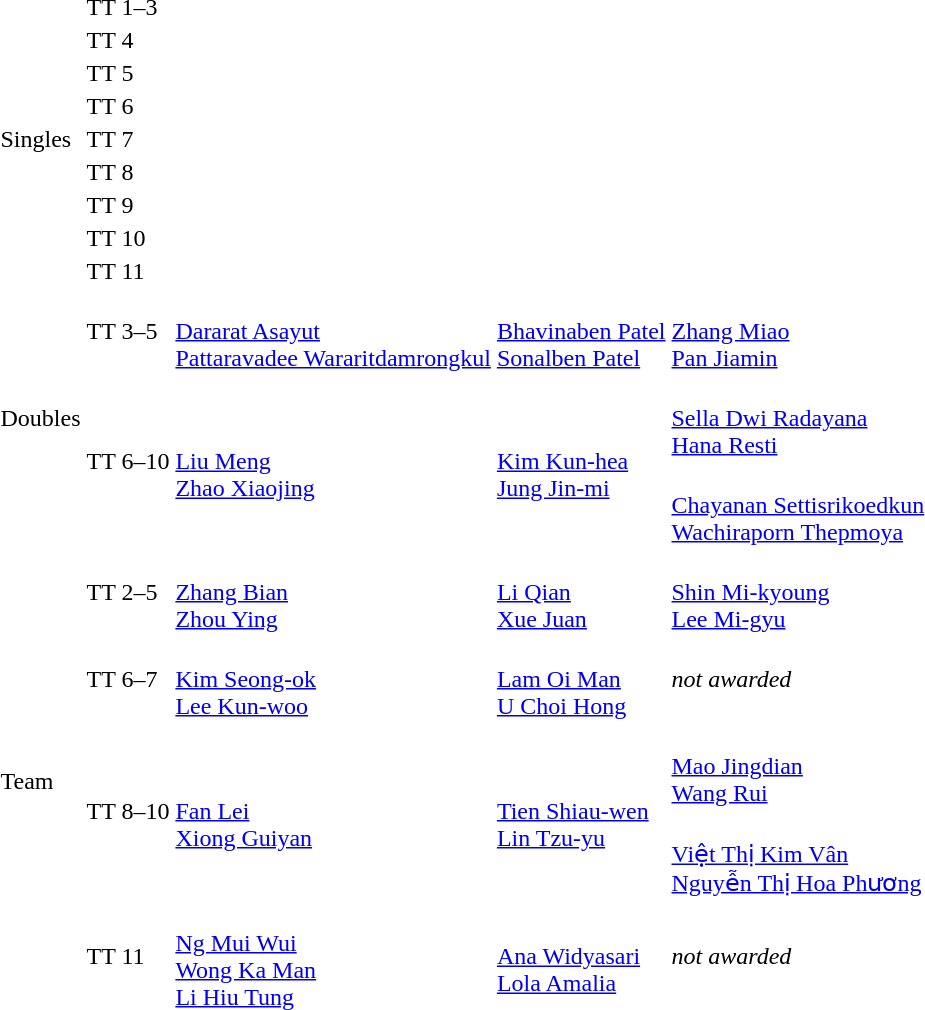<table>
<tr>
<td rowspan=17>Singles</td>
<td rowspan=2>TT 1–3</td>
<td rowspan=2></td>
<td rowspan=2></td>
<td></td>
</tr>
<tr>
<td></td>
</tr>
<tr>
<td rowspan=2>TT 4</td>
<td rowspan=2></td>
<td rowspan=2></td>
<td></td>
</tr>
<tr>
<td></td>
</tr>
<tr>
<td rowspan=2>TT 5</td>
<td rowspan=2></td>
<td rowspan=2></td>
<td></td>
</tr>
<tr>
<td></td>
</tr>
<tr>
<td rowspan=2>TT 6</td>
<td rowspan=2></td>
<td rowspan=2></td>
<td></td>
</tr>
<tr>
<td nowrap></td>
</tr>
<tr>
<td rowspan=2>TT 7</td>
<td rowspan=2></td>
<td rowspan=2></td>
<td></td>
</tr>
<tr>
<td></td>
</tr>
<tr>
<td rowspan=2>TT 8</td>
<td rowspan=2></td>
<td rowspan=2></td>
<td></td>
</tr>
<tr>
<td></td>
</tr>
<tr>
<td>TT 9</td>
<td></td>
<td></td>
<td></td>
</tr>
<tr>
<td rowspan=2>TT 10</td>
<td rowspan=2></td>
<td rowspan=2></td>
<td></td>
</tr>
<tr>
<td></td>
</tr>
<tr>
<td rowspan=2>TT 11</td>
<td rowspan=2></td>
<td rowspan=2></td>
<td></td>
</tr>
<tr>
<td></td>
</tr>
<tr>
<td rowspan=3>Doubles</td>
<td>TT 3–5</td>
<td nowrap><br><a href='#'>Dararat Asayut</a><br><a href='#'>Pattaravadee Wararitdamrongkul</a></td>
<td><br><a href='#'>Bhavinaben Patel</a><br><a href='#'>Sonalben Patel</a></td>
<td><br><a href='#'>Zhang Miao</a><br><a href='#'>Pan Jiamin</a></td>
</tr>
<tr>
<td rowspan=2>TT 6–10</td>
<td rowspan=2><br><a href='#'>Liu Meng</a><br><a href='#'>Zhao Xiaojing</a></td>
<td rowspan=2><br><a href='#'>Kim Kun-hea</a><br><a href='#'>Jung Jin-mi</a></td>
<td><br><a href='#'>Sella Dwi Radayana</a><br><a href='#'>Hana Resti</a></td>
</tr>
<tr>
<td><br><a href='#'>Chayanan Settisrikoedkun</a><br><a href='#'>Wachiraporn Thepmoya</a></td>
</tr>
<tr>
<td rowspan=5>Team</td>
<td>TT 2–5</td>
<td><br><a href='#'>Zhang Bian</a><br><a href='#'>Zhou Ying</a></td>
<td><br><a href='#'>Li Qian</a><br><a href='#'>Xue Juan</a></td>
<td><br><a href='#'>Shin Mi-kyoung</a><br><a href='#'>Lee Mi-gyu</a></td>
</tr>
<tr>
<td>TT 6–7</td>
<td><br><a href='#'>Kim Seong-ok</a><br><a href='#'>Lee Kun-woo</a></td>
<td><br><a href='#'>Lam Oi Man</a><br><a href='#'>U Choi Hong</a></td>
<td><em>not awarded</em></td>
</tr>
<tr>
<td rowspan=2>TT 8–10</td>
<td rowspan=2><br><a href='#'>Fan Lei</a><br><a href='#'>Xiong Guiyan</a></td>
<td rowspan=2 nowrap><br><a href='#'>Tien Shiau-wen</a><br><a href='#'>Lin Tzu-yu</a></td>
<td><br><a href='#'>Mao Jingdian</a><br><a href='#'>Wang Rui</a></td>
</tr>
<tr>
<td><br><a href='#'>Việt Thị Kim Vân</a><br><a href='#'>Nguyễn Thị Hoa Phương</a></td>
</tr>
<tr>
<td>TT 11</td>
<td><br><a href='#'>Ng Mui Wui</a><br><a href='#'>Wong Ka Man</a><br><a href='#'>Li Hiu Tung</a></td>
<td><br><a href='#'>Ana Widyasari</a><br><a href='#'>Lola Amalia</a></td>
<td><em>not awarded</em></td>
</tr>
</table>
